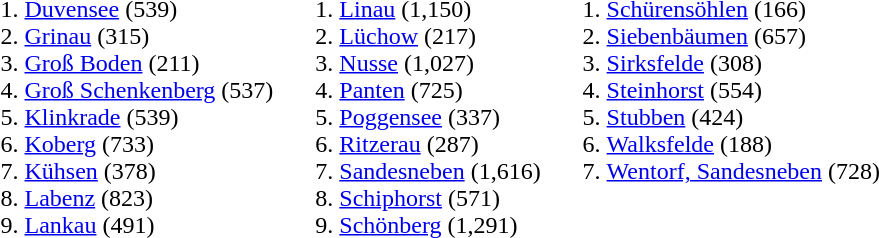<table>
<tr>
<td valign=top><br><ol><li><a href='#'>Duvensee</a> (539)</li><li><a href='#'>Grinau</a> (315)</li><li><a href='#'>Groß Boden</a> (211)</li><li><a href='#'>Groß Schenkenberg</a> (537)</li><li><a href='#'>Klinkrade</a> (539)</li><li><a href='#'>Koberg</a> (733)</li><li><a href='#'>Kühsen</a> (378)</li><li><a href='#'>Labenz</a> (823)</li><li><a href='#'>Lankau</a> (491)</li></ol></td>
<td valign=top><br><ol>
<li><a href='#'>Linau</a> (1,150)
<li><a href='#'>Lüchow</a> (217)
<li><a href='#'>Nusse</a> (1,027)
<li><a href='#'>Panten</a> (725)
<li><a href='#'>Poggensee</a> (337)
<li><a href='#'>Ritzerau</a> (287)
<li><a href='#'>Sandesneben</a> (1,616)
<li><a href='#'>Schiphorst</a> (571)
<li><a href='#'>Schönberg</a> (1,291)
</ol></td>
<td valign=top><br><ol>
<li><a href='#'>Schürensöhlen</a> (166)
<li><a href='#'>Siebenbäumen</a> (657)
<li><a href='#'>Sirksfelde</a> (308)
<li><a href='#'>Steinhorst</a> (554)
<li><a href='#'>Stubben</a> (424)
<li><a href='#'>Walksfelde</a> (188)
<li><a href='#'>Wentorf, Sandesneben</a> (728)
</ol></td>
</tr>
</table>
